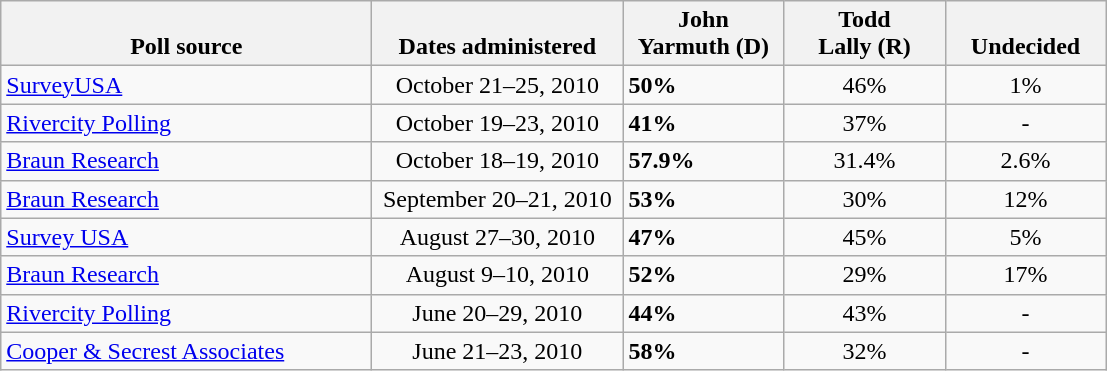<table class="wikitable">
<tr valign=bottom>
<th style="width:240px;">Poll source</th>
<th style="width:160px;">Dates administered</th>
<th style="width:100px;">John<br>Yarmuth (D)</th>
<th style="width:100px;">Todd<br>Lally (R)</th>
<th style="width:100px;">Undecided</th>
</tr>
<tr>
<td><a href='#'>SurveyUSA</a></td>
<td align=center>October 21–25, 2010</td>
<td><strong>50%</strong></td>
<td align=center>46%</td>
<td align=center>1%</td>
</tr>
<tr>
<td><a href='#'>Rivercity Polling</a></td>
<td align=center>October 19–23, 2010</td>
<td><strong>41%</strong></td>
<td align=center>37%</td>
<td align=center>-</td>
</tr>
<tr>
<td><a href='#'>Braun Research</a></td>
<td align=center>October 18–19, 2010</td>
<td><strong>57.9%</strong></td>
<td align=center>31.4%</td>
<td align=center>2.6%</td>
</tr>
<tr>
<td><a href='#'>Braun Research</a></td>
<td align=center>September 20–21, 2010</td>
<td><strong>53%</strong></td>
<td align=center>30%</td>
<td align=center>12%</td>
</tr>
<tr>
<td><a href='#'>Survey USA</a></td>
<td align=center>August 27–30, 2010</td>
<td><strong>47%</strong></td>
<td align=center>45%</td>
<td align=center>5%</td>
</tr>
<tr>
<td><a href='#'>Braun Research</a></td>
<td align=center>August 9–10, 2010</td>
<td><strong>52%</strong></td>
<td align=center>29%</td>
<td align=center>17%</td>
</tr>
<tr>
<td><a href='#'>Rivercity Polling</a></td>
<td align=center>June 20–29, 2010</td>
<td><strong>44%</strong></td>
<td align=center>43%</td>
<td align=center>-</td>
</tr>
<tr>
<td><a href='#'>Cooper & Secrest Associates</a></td>
<td align=center>June 21–23, 2010</td>
<td><strong>58%</strong></td>
<td align=center>32%</td>
<td align=center>-</td>
</tr>
</table>
